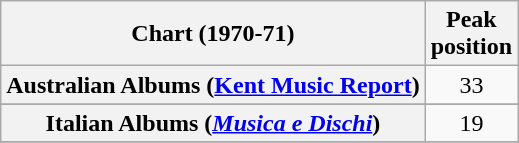<table class="wikitable sortable plainrowheaders">
<tr>
<th>Chart (1970-71)</th>
<th>Peak<br>position</th>
</tr>
<tr>
<th scope="row">Australian Albums (<a href='#'>Kent Music Report</a>)</th>
<td align="center">33</td>
</tr>
<tr>
</tr>
<tr>
<th scope="row">Italian Albums (<em><a href='#'>Musica e Dischi</a></em>)</th>
<td align="center">19</td>
</tr>
<tr>
</tr>
</table>
